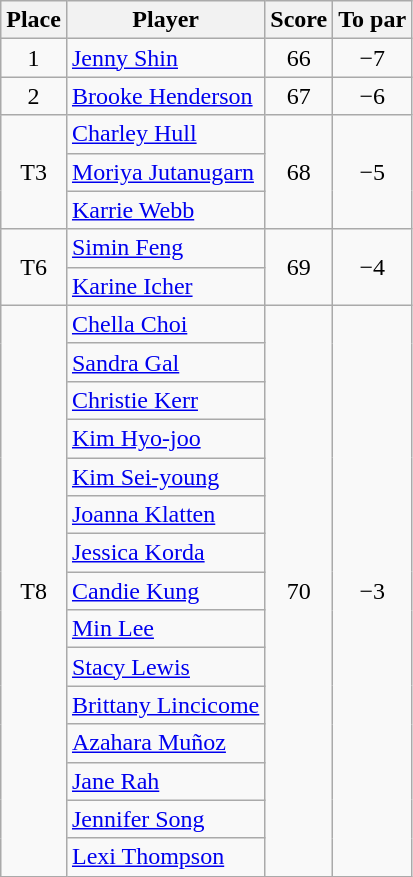<table class="wikitable">
<tr>
<th>Place</th>
<th>Player</th>
<th>Score</th>
<th>To par</th>
</tr>
<tr>
<td align=center>1</td>
<td> <a href='#'>Jenny Shin</a></td>
<td align=center>66</td>
<td align=center>−7</td>
</tr>
<tr>
<td align=center>2</td>
<td> <a href='#'>Brooke Henderson</a></td>
<td align=center>67</td>
<td align=center>−6</td>
</tr>
<tr>
<td rowspan=3 align=center>T3</td>
<td> <a href='#'>Charley Hull</a></td>
<td rowspan=3 align=center>68</td>
<td rowspan=3 align=center>−5</td>
</tr>
<tr>
<td> <a href='#'>Moriya Jutanugarn</a></td>
</tr>
<tr>
<td> <a href='#'>Karrie Webb</a></td>
</tr>
<tr>
<td rowspan=2 align=center>T6</td>
<td> <a href='#'>Simin Feng</a></td>
<td rowspan=2 align=center>69</td>
<td rowspan=2 align=center>−4</td>
</tr>
<tr>
<td> <a href='#'>Karine Icher</a></td>
</tr>
<tr>
<td rowspan=15 align=center>T8</td>
<td> <a href='#'>Chella Choi</a></td>
<td rowspan=15 align=center>70</td>
<td rowspan=15 align=center>−3</td>
</tr>
<tr>
<td> <a href='#'>Sandra Gal</a></td>
</tr>
<tr>
<td> <a href='#'>Christie Kerr</a></td>
</tr>
<tr>
<td> <a href='#'>Kim Hyo-joo</a></td>
</tr>
<tr>
<td> <a href='#'>Kim Sei-young</a></td>
</tr>
<tr>
<td> <a href='#'>Joanna Klatten</a></td>
</tr>
<tr>
<td> <a href='#'>Jessica Korda</a></td>
</tr>
<tr>
<td> <a href='#'>Candie Kung</a></td>
</tr>
<tr>
<td> <a href='#'>Min Lee</a></td>
</tr>
<tr>
<td> <a href='#'>Stacy Lewis</a></td>
</tr>
<tr>
<td> <a href='#'>Brittany Lincicome</a></td>
</tr>
<tr>
<td> <a href='#'>Azahara Muñoz</a></td>
</tr>
<tr>
<td> <a href='#'>Jane Rah</a></td>
</tr>
<tr>
<td> <a href='#'>Jennifer Song</a></td>
</tr>
<tr>
<td> <a href='#'>Lexi Thompson</a></td>
</tr>
</table>
